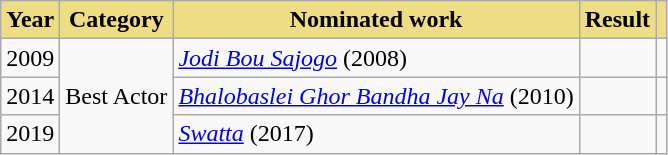<table class="wikitable" style="width=80%;">
<tr>
<th style="background:#EEDD82;">Year</th>
<th style="background:#EEDD82;">Category</th>
<th style="background:#EEDD82;">Nominated work</th>
<th style="background:#EEDD82;">Result</th>
<th style="background:#EEDD82;"></th>
</tr>
<tr>
<td>2009</td>
<td rowspan="3">Best Actor</td>
<td><em><a href='#'>Jodi Bou Sajogo</a></em> (2008)</td>
<td></td>
<td></td>
</tr>
<tr>
<td>2014</td>
<td><em><a href='#'>Bhalobaslei Ghor Bandha Jay Na</a></em> (2010)</td>
<td></td>
<td></td>
</tr>
<tr>
<td>2019</td>
<td><em><a href='#'>Swatta</a></em> (2017)</td>
<td></td>
<td></td>
</tr>
</table>
